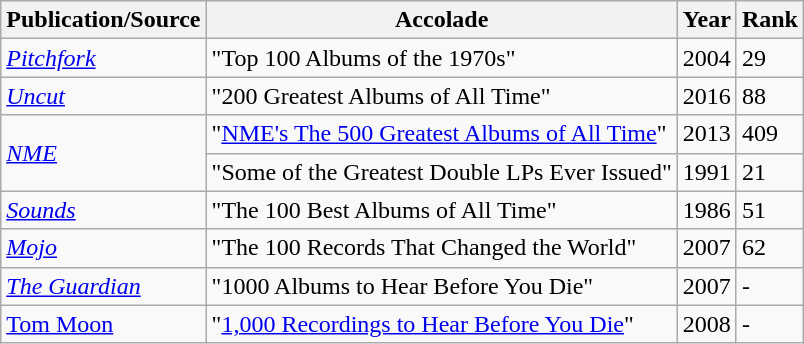<table class="wikitable">
<tr>
<th>Publication/Source</th>
<th>Accolade</th>
<th>Year</th>
<th>Rank</th>
</tr>
<tr>
<td><a href='#'><em>Pitchfork</em></a></td>
<td>"Top 100 Albums of the 1970s"</td>
<td>2004</td>
<td>29</td>
</tr>
<tr>
<td><a href='#'><em>Uncut</em></a></td>
<td>"200 Greatest Albums of All Time"</td>
<td>2016</td>
<td>88</td>
</tr>
<tr>
<td rowspan="2"><em><a href='#'>NME</a></em></td>
<td>"<a href='#'>NME's The 500 Greatest Albums of All Time</a>"</td>
<td>2013</td>
<td>409</td>
</tr>
<tr>
<td>"Some of the Greatest Double LPs Ever Issued"</td>
<td>1991</td>
<td>21</td>
</tr>
<tr>
<td><a href='#'><em>Sounds</em></a></td>
<td>"The 100 Best Albums of All Time"</td>
<td>1986</td>
<td>51</td>
</tr>
<tr>
<td><a href='#'><em>Mojo</em></a></td>
<td>"The 100 Records That Changed the World"</td>
<td>2007</td>
<td>62</td>
</tr>
<tr>
<td><em><a href='#'>The Guardian</a></em></td>
<td>"1000 Albums to Hear Before You Die"</td>
<td>2007</td>
<td>-</td>
</tr>
<tr>
<td><a href='#'>Tom Moon</a></td>
<td>"<a href='#'>1,000 Recordings to Hear Before You Die</a>"</td>
<td>2008</td>
<td>-</td>
</tr>
</table>
